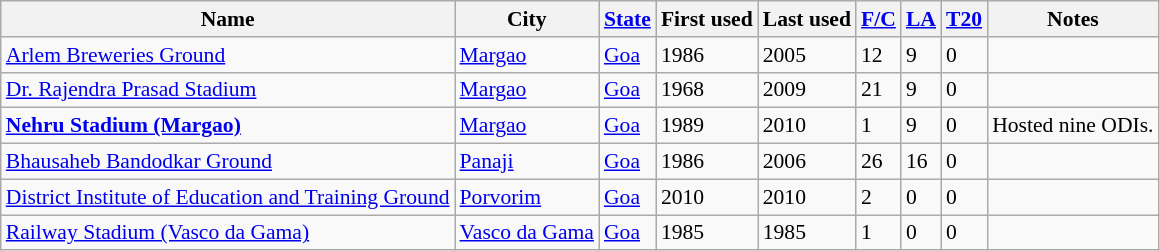<table class="wikitable sortable collapsible static-row-numbers" style="font-size: 90%">
<tr>
<th>Name</th>
<th>City</th>
<th><a href='#'>State</a></th>
<th>First used</th>
<th>Last used</th>
<th><a href='#'>F/C</a></th>
<th><a href='#'>LA</a></th>
<th><a href='#'>T20</a></th>
<th>Notes</th>
</tr>
<tr>
<td><a href='#'>Arlem Breweries Ground</a></td>
<td><a href='#'>Margao</a></td>
<td><a href='#'>Goa</a></td>
<td>1986</td>
<td>2005</td>
<td>12</td>
<td>9</td>
<td>0</td>
<td></td>
</tr>
<tr>
<td><a href='#'>Dr. Rajendra Prasad Stadium</a></td>
<td><a href='#'>Margao</a></td>
<td><a href='#'>Goa</a></td>
<td>1968</td>
<td>2009</td>
<td>21</td>
<td>9</td>
<td>0</td>
<td></td>
</tr>
<tr>
<td><strong><a href='#'>Nehru Stadium (Margao)</a></strong></td>
<td><a href='#'>Margao</a></td>
<td><a href='#'>Goa</a></td>
<td>1989</td>
<td>2010</td>
<td>1</td>
<td>9</td>
<td>0</td>
<td>Hosted nine ODIs.</td>
</tr>
<tr>
<td><a href='#'>Bhausaheb Bandodkar Ground</a></td>
<td><a href='#'>Panaji</a></td>
<td><a href='#'>Goa</a></td>
<td>1986</td>
<td>2006</td>
<td>26</td>
<td>16</td>
<td>0</td>
<td></td>
</tr>
<tr>
<td><a href='#'>District Institute of Education and Training Ground</a></td>
<td><a href='#'>Porvorim</a></td>
<td><a href='#'>Goa</a></td>
<td>2010</td>
<td>2010</td>
<td>2</td>
<td>0</td>
<td>0</td>
<td></td>
</tr>
<tr>
<td><a href='#'>Railway Stadium (Vasco da Gama)</a></td>
<td><a href='#'>Vasco da Gama</a></td>
<td><a href='#'>Goa</a></td>
<td>1985</td>
<td>1985</td>
<td>1</td>
<td>0</td>
<td>0</td>
<td></td>
</tr>
</table>
